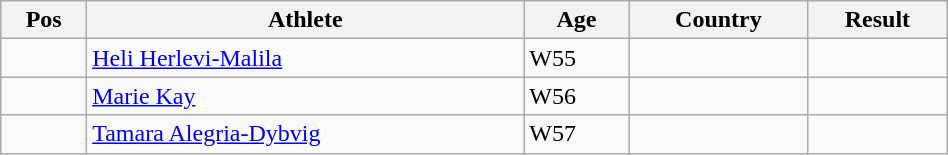<table class="wikitable"  style="text-align:center; width:50%;">
<tr>
<th>Pos</th>
<th>Athlete</th>
<th>Age</th>
<th>Country</th>
<th>Result</th>
</tr>
<tr>
<td align=center></td>
<td align=left><a href='#'>Heli Herlevi-Malila</a></td>
<td align=left>W55</td>
<td align=left></td>
<td></td>
</tr>
<tr>
<td align=center></td>
<td align=left><a href='#'>Marie Kay</a></td>
<td align=left>W56</td>
<td align=left></td>
<td></td>
</tr>
<tr>
<td align=center></td>
<td align=left><a href='#'>Tamara Alegria-Dybvig</a></td>
<td align=left>W57</td>
<td align=left></td>
<td></td>
</tr>
</table>
